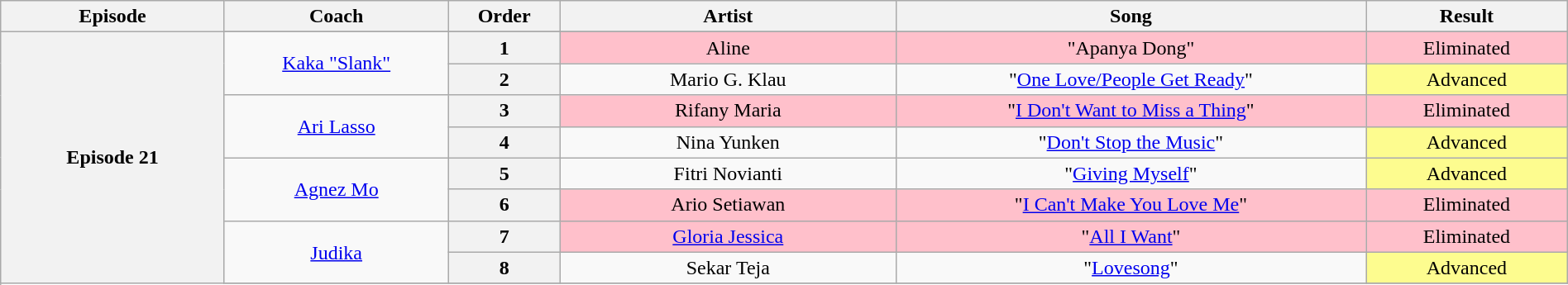<table class="wikitable" style="text-align: center; width:100%;">
<tr>
<th style="width:10%;">Episode</th>
<th style="width:10%;">Coach</th>
<th style="width:05%;">Order</th>
<th style="width:15%;">Artist</th>
<th style="width:21%;">Song</th>
<th style="width:9%;">Result</th>
</tr>
<tr>
<th rowspan="13">Episode 21<br><small></small></th>
</tr>
<tr>
<td rowspan=2><a href='#'>Kaka "Slank"</a></td>
<th>1</th>
<td style="background:pink;">Aline</td>
<td style="background:pink;">"Apanya Dong"</td>
<td style="background:pink;">Eliminated</td>
</tr>
<tr>
<th>2</th>
<td>Mario G. Klau</td>
<td>"<a href='#'>One Love/People Get Ready</a>"</td>
<td style="background:#fdfc8f;">Advanced</td>
</tr>
<tr>
<td rowspan=2><a href='#'>Ari Lasso</a></td>
<th>3</th>
<td style="background:pink;">Rifany Maria</td>
<td style="background:pink;">"<a href='#'>I Don't Want to Miss a Thing</a>"</td>
<td style="background:pink;">Eliminated</td>
</tr>
<tr>
<th>4</th>
<td>Nina Yunken</td>
<td>"<a href='#'>Don't Stop the Music</a>"</td>
<td style="background:#fdfc8f;">Advanced</td>
</tr>
<tr>
<td rowspan=2><a href='#'>Agnez Mo</a></td>
<th>5</th>
<td>Fitri Novianti</td>
<td>"<a href='#'>Giving Myself</a>"</td>
<td style="background:#fdfc8f;">Advanced</td>
</tr>
<tr>
<th>6</th>
<td style="background:pink;">Ario Setiawan</td>
<td style="background:pink;">"<a href='#'>I Can't Make You Love Me</a>"</td>
<td style="background:pink;">Eliminated</td>
</tr>
<tr>
<td rowspan=2><a href='#'>Judika</a></td>
<th>7</th>
<td style="background:pink;"><a href='#'>Gloria Jessica</a></td>
<td style="background:pink;">"<a href='#'>All I Want</a>"</td>
<td style="background:pink;">Eliminated</td>
</tr>
<tr>
<th>8</th>
<td>Sekar Teja</td>
<td>"<a href='#'>Lovesong</a>"</td>
<td style="background:#fdfc8f;">Advanced</td>
</tr>
<tr>
</tr>
</table>
